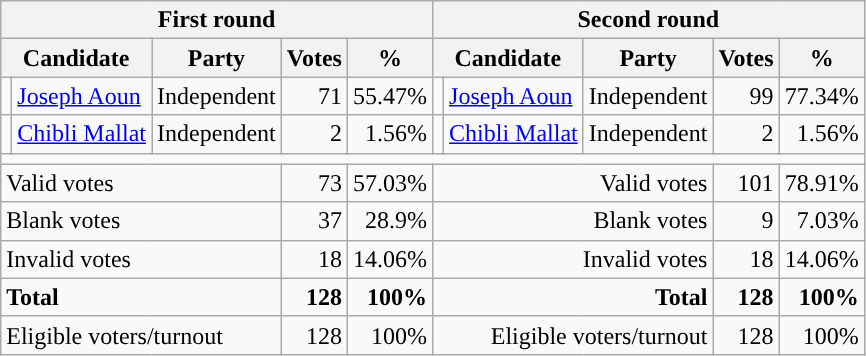<table class="wikitable" style="text-align:right">
<tr>
<th colspan="5">First round</th>
<th colspan="5">Second round</th>
</tr>
<tr>
<th colspan="2">Candidate</th>
<th>Party</th>
<th>Votes</th>
<th>%</th>
<th colspan="2">Candidate</th>
<th>Party</th>
<th>Votes</th>
<th>%</th>
</tr>
<tr>
<td></td>
<td align="left"><a href='#'>Joseph Aoun</a></td>
<td align="left">Independent</td>
<td>71</td>
<td>55.47%</td>
<td></td>
<td align="left"><a href='#'>Joseph Aoun</a></td>
<td align="left">Independent</td>
<td>99</td>
<td>77.34%</td>
</tr>
<tr>
<td></td>
<td align="left"><a href='#'>Chibli Mallat</a></td>
<td align="left">Independent</td>
<td>2</td>
<td>1.56%</td>
<td></td>
<td align="left"><a href='#'>Chibli Mallat</a></td>
<td align="left">Independent</td>
<td>2</td>
<td>1.56%</td>
</tr>
<tr>
<td colspan="10"></td>
</tr>
<tr>
<td colspan="3" style="text-align:left;">Valid votes</td>
<td>73</td>
<td>57.03%</td>
<td colspan="3">Valid votes</td>
<td>101</td>
<td>78.91%</td>
</tr>
<tr>
<td colspan="3" style="text-align:left;">Blank votes</td>
<td>37</td>
<td>28.9%</td>
<td colspan="3">Blank votes</td>
<td>9</td>
<td>7.03%</td>
</tr>
<tr>
<td colspan="3" style="text-align:left;">Invalid votes</td>
<td>18</td>
<td>14.06%</td>
<td colspan="3">Invalid votes</td>
<td>18</td>
<td>14.06%</td>
</tr>
<tr>
<td colspan="3" style="text-align:left;"><strong>Total</strong></td>
<td><strong>128</strong></td>
<td><strong>100%</strong></td>
<td colspan="3"><strong>Total</strong></td>
<td><strong>128</strong></td>
<td><strong>100%</strong></td>
</tr>
<tr>
<td colspan="3" style="text-align:left;">Eligible voters/turnout</td>
<td>128</td>
<td>100%</td>
<td colspan="3">Eligible voters/turnout</td>
<td>128</td>
<td>100%</td>
</tr>
</table>
